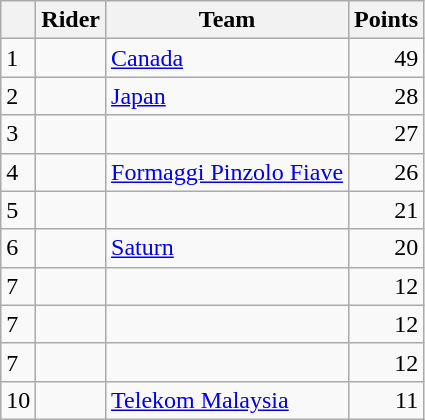<table class=wikitable>
<tr>
<th></th>
<th>Rider</th>
<th>Team</th>
<th>Points</th>
</tr>
<tr>
<td>1</td>
<td> </td>
<td><a href='#'>Canada</a></td>
<td align=right>49</td>
</tr>
<tr>
<td>2</td>
<td></td>
<td><a href='#'>Japan</a></td>
<td align=right>28</td>
</tr>
<tr>
<td>3</td>
<td></td>
<td></td>
<td align=right>27</td>
</tr>
<tr>
<td>4</td>
<td></td>
<td><a href='#'>Formaggi Pinzolo Fiave</a></td>
<td align=right>26</td>
</tr>
<tr>
<td>5</td>
<td></td>
<td></td>
<td align=right>21</td>
</tr>
<tr>
<td>6</td>
<td></td>
<td><a href='#'>Saturn</a></td>
<td align=right>20</td>
</tr>
<tr>
<td>7</td>
<td></td>
<td></td>
<td align=right>12</td>
</tr>
<tr>
<td>7</td>
<td></td>
<td></td>
<td align=right>12</td>
</tr>
<tr>
<td>7</td>
<td></td>
<td></td>
<td align=right>12</td>
</tr>
<tr>
<td>10</td>
<td></td>
<td><a href='#'>Telekom Malaysia</a></td>
<td align=right>11</td>
</tr>
</table>
